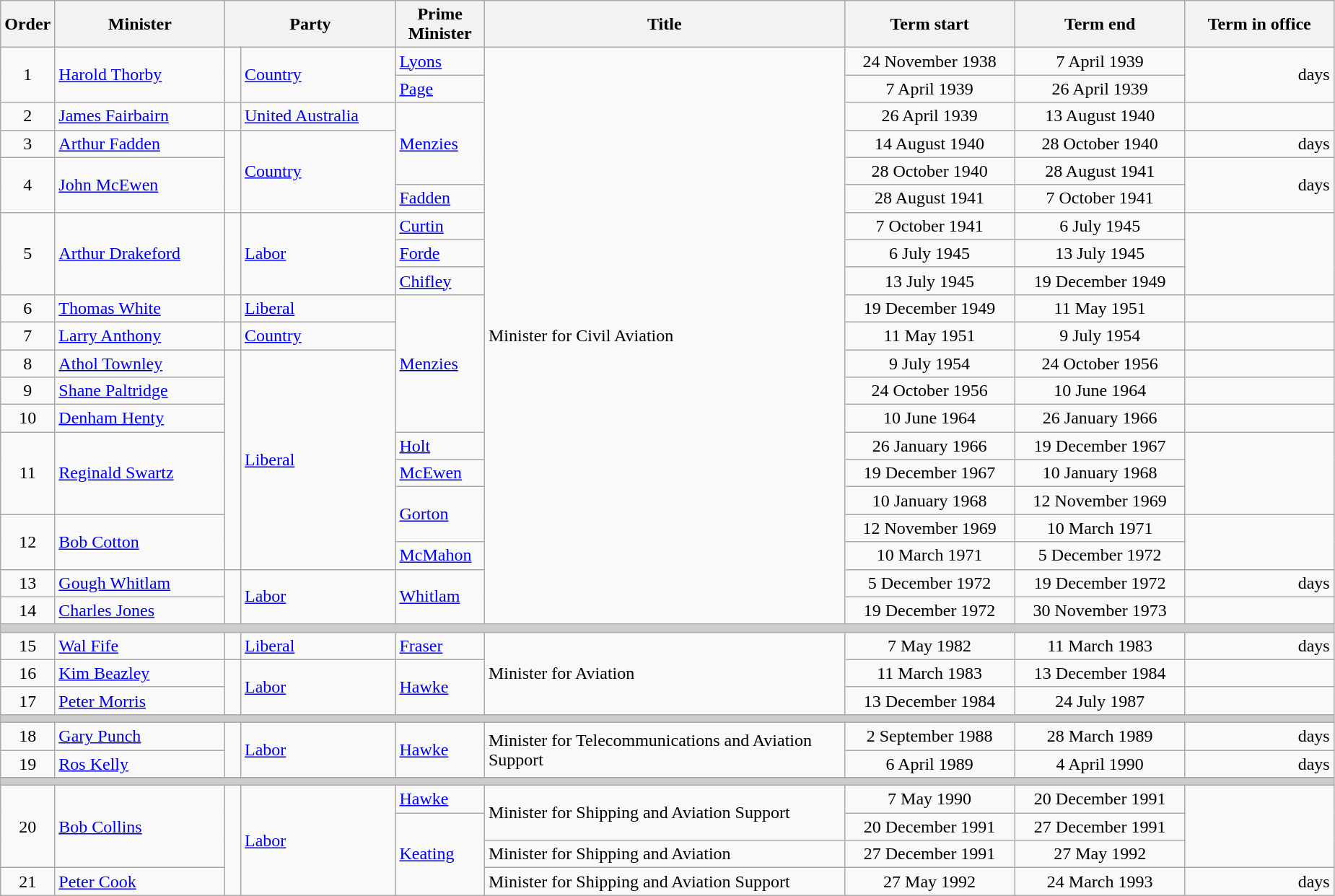<table class="wikitable">
<tr>
<th width=5>Order</th>
<th width=150>Minister</th>
<th width=150 colspan="2">Party</th>
<th width=75>Prime Minister</th>
<th width=325>Title</th>
<th width=150>Term start</th>
<th width=150>Term end</th>
<th width=130>Term in office</th>
</tr>
<tr>
<td rowspan=2 align=center>1</td>
<td rowspan=2><a href='#'>Harold Thorby</a></td>
<td rowspan="2" ></td>
<td rowspan=2><a href='#'>Country</a></td>
<td><a href='#'>Lyons</a></td>
<td rowspan=21>Minister for Civil Aviation</td>
<td align=center>24 November 1938</td>
<td align=center>7 April 1939</td>
<td rowspan=2 align=right> days</td>
</tr>
<tr>
<td><a href='#'>Page</a></td>
<td align=center>7 April 1939</td>
<td align=center>26 April 1939</td>
</tr>
<tr>
<td align=center>2</td>
<td><a href='#'>James Fairbairn</a></td>
<td></td>
<td><a href='#'>United Australia</a></td>
<td rowspan=3><a href='#'>Menzies</a></td>
<td align=center>26 April 1939</td>
<td align=center>13 August 1940</td>
<td align=right></td>
</tr>
<tr>
<td align=center>3</td>
<td><a href='#'>Arthur Fadden</a></td>
<td rowspan="3" ></td>
<td rowspan=3><a href='#'>Country</a></td>
<td align=center>14 August 1940</td>
<td align=center>28 October 1940</td>
<td align=right> days</td>
</tr>
<tr>
<td rowspan=2 align=center>4</td>
<td rowspan=2><a href='#'>John McEwen</a></td>
<td align=center>28 October 1940</td>
<td align=center>28 August 1941</td>
<td rowspan=2 align=right> days</td>
</tr>
<tr>
<td><a href='#'>Fadden</a></td>
<td align=center>28 August 1941</td>
<td align=center>7 October 1941</td>
</tr>
<tr>
<td rowspan=3 align=center>5</td>
<td rowspan=3><a href='#'>Arthur Drakeford</a></td>
<td rowspan="3" ></td>
<td rowspan=3><a href='#'>Labor</a></td>
<td><a href='#'>Curtin</a></td>
<td align=center>7 October 1941</td>
<td align=center>6 July 1945</td>
<td rowspan=3 align=right><strong></strong></td>
</tr>
<tr>
<td><a href='#'>Forde</a></td>
<td align=center>6 July 1945</td>
<td align=center>13 July 1945</td>
</tr>
<tr>
<td><a href='#'>Chifley</a></td>
<td align=center>13 July 1945</td>
<td align=center>19 December 1949</td>
</tr>
<tr>
<td align=center>6</td>
<td><a href='#'>Thomas White</a></td>
<td> </td>
<td><a href='#'>Liberal</a></td>
<td rowspan=5><a href='#'>Menzies</a></td>
<td align=center>19 December 1949</td>
<td align=center>11 May 1951</td>
<td align=right></td>
</tr>
<tr>
<td align=center>7</td>
<td><a href='#'>Larry Anthony</a></td>
<td></td>
<td><a href='#'>Country</a></td>
<td align=center>11 May 1951</td>
<td align=center>9 July 1954</td>
<td align=right></td>
</tr>
<tr>
<td align=center>8</td>
<td><a href='#'>Athol Townley</a></td>
<td rowspan="8" > </td>
<td rowspan=8><a href='#'>Liberal</a></td>
<td align=center>9 July 1954</td>
<td align=center>24 October 1956</td>
<td align=right></td>
</tr>
<tr>
<td align=center>9</td>
<td><a href='#'>Shane Paltridge</a></td>
<td align=center>24 October 1956</td>
<td align=center>10 June 1964</td>
<td align=right></td>
</tr>
<tr>
<td align=center>10</td>
<td><a href='#'>Denham Henty</a></td>
<td align=center>10 June 1964</td>
<td align=center>26 January 1966</td>
<td align=right></td>
</tr>
<tr>
<td rowspan=3 align=center>11</td>
<td rowspan=3><a href='#'>Reginald Swartz</a></td>
<td><a href='#'>Holt</a></td>
<td align=center>26 January 1966</td>
<td align=center>19 December 1967</td>
<td rowspan=3 align=right></td>
</tr>
<tr>
<td><a href='#'>McEwen</a></td>
<td align=center>19 December 1967</td>
<td align=center>10 January 1968</td>
</tr>
<tr>
<td rowspan=2><a href='#'>Gorton</a></td>
<td align=center>10 January 1968</td>
<td align=center>12 November 1969</td>
</tr>
<tr>
<td rowspan=2 align=center>12</td>
<td rowspan=2><a href='#'>Bob Cotton</a></td>
<td align=center>12 November 1969</td>
<td align=center>10 March 1971</td>
<td rowspan=2 align=right></td>
</tr>
<tr>
<td><a href='#'>McMahon</a></td>
<td align=center>10 March 1971</td>
<td align=center>5 December 1972</td>
</tr>
<tr>
<td align=center>13</td>
<td><a href='#'>Gough Whitlam</a></td>
<td rowspan="2" ></td>
<td rowspan=2><a href='#'>Labor</a></td>
<td rowspan=2><a href='#'>Whitlam</a></td>
<td align=center>5 December 1972</td>
<td align=center>19 December 1972</td>
<td align=right> days</td>
</tr>
<tr>
<td align=center>14</td>
<td><a href='#'>Charles Jones</a></td>
<td align=center>19 December 1972</td>
<td align=center>30 November 1973</td>
<td align=right></td>
</tr>
<tr>
<th colspan=9 style="background: #cccccc;"></th>
</tr>
<tr>
<td align=center>15</td>
<td><a href='#'>Wal Fife</a></td>
<td> </td>
<td><a href='#'>Liberal</a></td>
<td><a href='#'>Fraser</a></td>
<td rowspan=3>Minister for Aviation</td>
<td align=center>7 May 1982</td>
<td align=center>11 March 1983</td>
<td align=right> days</td>
</tr>
<tr>
<td align=center>16</td>
<td><a href='#'>Kim Beazley</a></td>
<td rowspan="2" ></td>
<td rowspan=2><a href='#'>Labor</a></td>
<td rowspan=2><a href='#'>Hawke</a></td>
<td align=center>11 March 1983</td>
<td align=center>13 December 1984</td>
<td align=right></td>
</tr>
<tr>
<td align=center>17</td>
<td><a href='#'>Peter Morris</a></td>
<td align=center>13 December 1984</td>
<td align=center>24 July 1987</td>
<td align=right></td>
</tr>
<tr>
<th colspan=9 style="background: #cccccc;"></th>
</tr>
<tr>
<td align=center>18</td>
<td><a href='#'>Gary Punch</a></td>
<td rowspan="2" ></td>
<td rowspan=2><a href='#'>Labor</a></td>
<td rowspan=2><a href='#'>Hawke</a></td>
<td rowspan=2>Minister for Telecommunications and Aviation Support</td>
<td align=center>2 September 1988</td>
<td align=center>28 March 1989</td>
<td align=right> days</td>
</tr>
<tr>
<td align=center>19</td>
<td><a href='#'>Ros Kelly</a></td>
<td align=center>6 April 1989</td>
<td align=center>4 April 1990</td>
<td align=right> days</td>
</tr>
<tr>
<th colspan=9 style="background: #cccccc;"></th>
</tr>
<tr>
<td rowspan=3 align=center>20</td>
<td rowspan=3><a href='#'>Bob Collins</a></td>
<td rowspan="4" ></td>
<td rowspan=4><a href='#'>Labor</a></td>
<td><a href='#'>Hawke</a></td>
<td rowspan=2>Minister for Shipping and Aviation Support</td>
<td align=center>7 May 1990</td>
<td align=center>20 December 1991</td>
<td rowspan=3 align=right></td>
</tr>
<tr>
<td rowspan=3><a href='#'>Keating</a></td>
<td align=center>20 December 1991</td>
<td align=center>27 December 1991</td>
</tr>
<tr>
<td>Minister for Shipping and Aviation</td>
<td align=center>27 December 1991</td>
<td align=center>27 May 1992</td>
</tr>
<tr>
<td align=center>21</td>
<td><a href='#'>Peter Cook</a></td>
<td>Minister for Shipping and Aviation Support</td>
<td align=center>27 May 1992</td>
<td align=center>24 March 1993</td>
<td align=right> days</td>
</tr>
</table>
